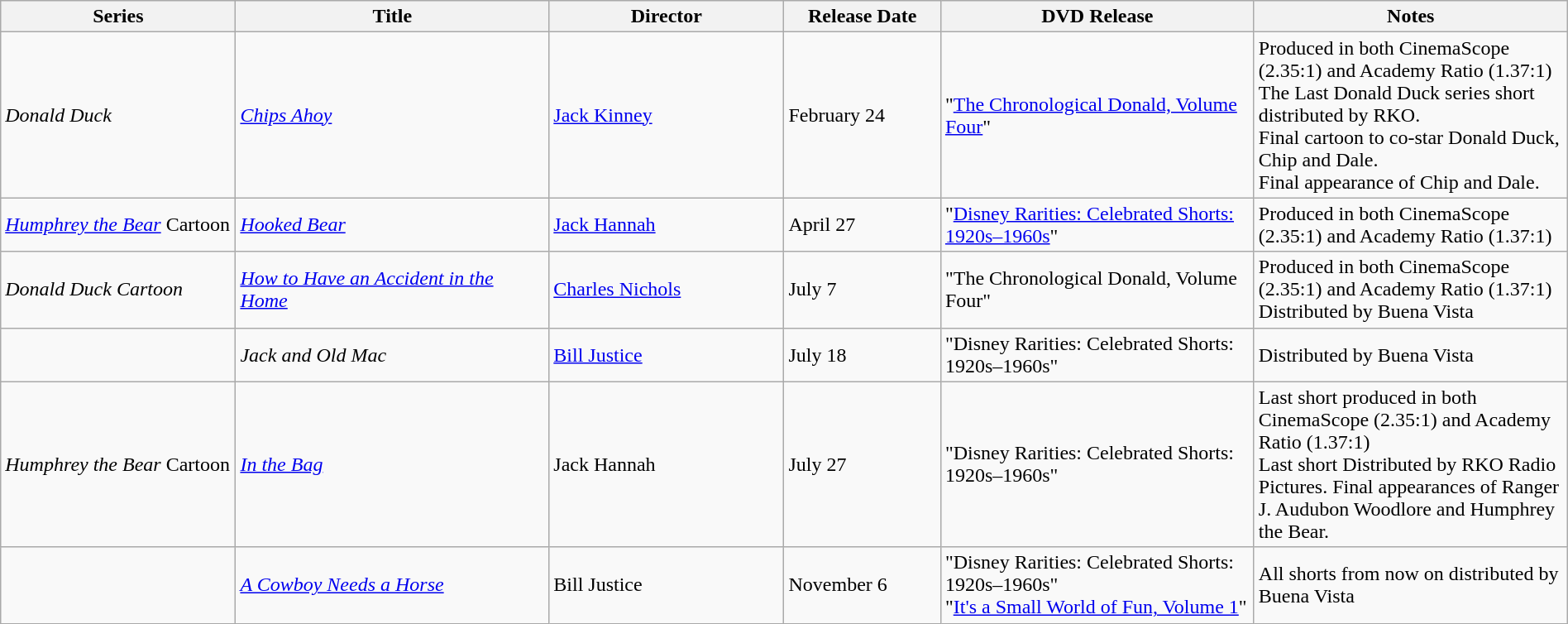<table class="wikitable" style="width:100%;">
<tr>
<th style="width:15%;">Series</th>
<th style="width:20%;">Title</th>
<th style="width:15%;">Director</th>
<th style="width:10%;">Release Date</th>
<th style="width:20%;">DVD Release</th>
<th style="width:20%;">Notes</th>
</tr>
<tr>
<td><em>Donald Duck</em></td>
<td><em><a href='#'>Chips Ahoy</a></em></td>
<td><a href='#'>Jack Kinney</a></td>
<td>February 24</td>
<td>"<a href='#'>The Chronological Donald, Volume Four</a>"</td>
<td>Produced in both CinemaScope (2.35:1)  and Academy Ratio (1.37:1) <br>The Last Donald Duck series short distributed by RKO.<br>Final cartoon to co-star Donald Duck, Chip and Dale.<br>Final appearance of Chip and Dale.</td>
</tr>
<tr>
<td><em><a href='#'>Humphrey the Bear</a></em> Cartoon</td>
<td><em><a href='#'>Hooked Bear</a></em></td>
<td><a href='#'>Jack Hannah</a></td>
<td>April 27</td>
<td>"<a href='#'>Disney Rarities: Celebrated Shorts: 1920s–1960s</a>"</td>
<td>Produced in both CinemaScope (2.35:1)  and Academy Ratio (1.37:1)</td>
</tr>
<tr>
<td><em>Donald Duck Cartoon</em></td>
<td><em><a href='#'>How to Have an Accident in the Home</a></em></td>
<td><a href='#'>Charles Nichols</a></td>
<td>July 7</td>
<td>"The Chronological Donald, Volume Four"</td>
<td>Produced in both CinemaScope (2.35:1)  and Academy Ratio (1.37:1)<br>Distributed by Buena Vista</td>
</tr>
<tr>
<td></td>
<td><em>Jack and Old Mac</em></td>
<td><a href='#'>Bill Justice</a></td>
<td>July 18</td>
<td>"Disney Rarities: Celebrated Shorts: 1920s–1960s"</td>
<td>Distributed by Buena Vista</td>
</tr>
<tr>
<td><em>Humphrey the Bear</em> Cartoon</td>
<td><em><a href='#'>In the Bag</a></em></td>
<td>Jack Hannah</td>
<td>July 27</td>
<td>"Disney Rarities: Celebrated Shorts: 1920s–1960s"</td>
<td>Last short produced in both CinemaScope (2.35:1)  and Academy Ratio (1.37:1) <br> Last short Distributed by RKO Radio Pictures. Final appearances of Ranger J. Audubon Woodlore and Humphrey the Bear.</td>
</tr>
<tr>
<td></td>
<td><em><a href='#'>A Cowboy Needs a Horse</a></em></td>
<td>Bill Justice</td>
<td>November 6</td>
<td>"Disney Rarities: Celebrated Shorts: 1920s–1960s" <br>"<a href='#'>It's a Small World of Fun, Volume 1</a>"</td>
<td>All shorts from now on distributed by Buena Vista</td>
</tr>
</table>
